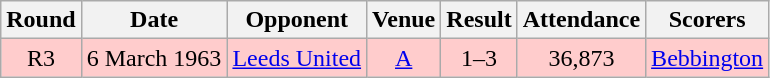<table class="wikitable" style="font-size:100%; text-align:center">
<tr>
<th>Round</th>
<th>Date</th>
<th>Opponent</th>
<th>Venue</th>
<th>Result</th>
<th>Attendance</th>
<th>Scorers</th>
</tr>
<tr style="background-color: #FFCCCC;">
<td>R3</td>
<td>6 March 1963</td>
<td><a href='#'>Leeds United</a></td>
<td><a href='#'>A</a></td>
<td>1–3</td>
<td>36,873</td>
<td><a href='#'>Bebbington</a></td>
</tr>
</table>
